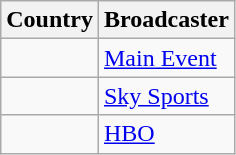<table class="wikitable">
<tr>
<th align=center>Country</th>
<th align=center>Broadcaster</th>
</tr>
<tr>
<td></td>
<td><a href='#'>Main Event</a></td>
</tr>
<tr>
<td></td>
<td><a href='#'>Sky Sports</a></td>
</tr>
<tr>
<td></td>
<td><a href='#'>HBO</a></td>
</tr>
</table>
